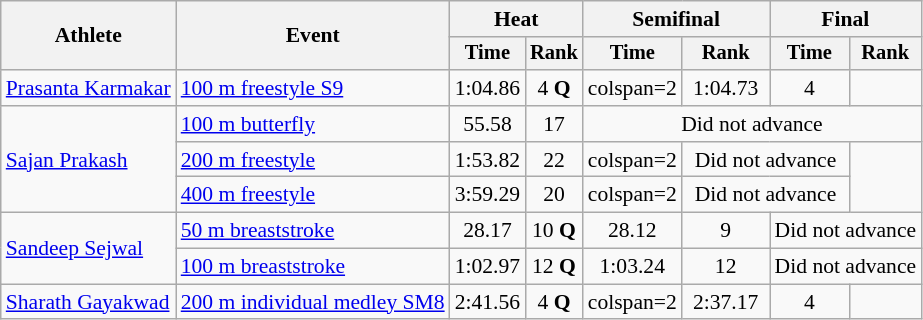<table class=wikitable style="text-align:center; font-size:90%">
<tr>
<th rowspan=2>Athlete</th>
<th rowspan=2>Event</th>
<th colspan=2>Heat</th>
<th colspan=2>Semifinal</th>
<th colspan=2>Final</th>
</tr>
<tr style=font-size:95%>
<th>Time</th>
<th>Rank</th>
<th>Time</th>
<th>Rank</th>
<th>Time</th>
<th>Rank</th>
</tr>
<tr>
<td align=left><a href='#'>Prasanta Karmakar</a></td>
<td align=left><a href='#'>100 m freestyle S9</a></td>
<td>1:04.86</td>
<td>4 <strong>Q</strong></td>
<td>colspan=2 </td>
<td>1:04.73</td>
<td>4</td>
</tr>
<tr>
<td align=left rowspan=3><a href='#'>Sajan Prakash</a></td>
<td align=left><a href='#'>100 m butterfly</a></td>
<td>55.58</td>
<td>17</td>
<td colspan=4>Did not advance</td>
</tr>
<tr>
<td align=left><a href='#'>200 m freestyle</a></td>
<td>1:53.82</td>
<td>22</td>
<td>colspan=2 </td>
<td colspan=2>Did not advance</td>
</tr>
<tr>
<td align=left><a href='#'>400 m freestyle</a></td>
<td>3:59.29</td>
<td>20</td>
<td>colspan=2 </td>
<td colspan=2>Did not advance</td>
</tr>
<tr>
<td align=left rowspan=2><a href='#'>Sandeep Sejwal</a></td>
<td align=left><a href='#'>50 m breaststroke</a></td>
<td>28.17</td>
<td>10 <strong>Q</strong></td>
<td>28.12</td>
<td>9</td>
<td colspan=2>Did not advance</td>
</tr>
<tr>
<td align=left><a href='#'>100 m breaststroke</a></td>
<td>1:02.97</td>
<td>12 <strong>Q</strong></td>
<td>1:03.24</td>
<td>12</td>
<td colspan=2>Did not advance</td>
</tr>
<tr>
<td align=left><a href='#'>Sharath Gayakwad</a></td>
<td align=left><a href='#'>200 m individual medley SM8</a></td>
<td>2:41.56</td>
<td>4 <strong>Q</strong></td>
<td>colspan=2 </td>
<td>2:37.17</td>
<td>4</td>
</tr>
</table>
